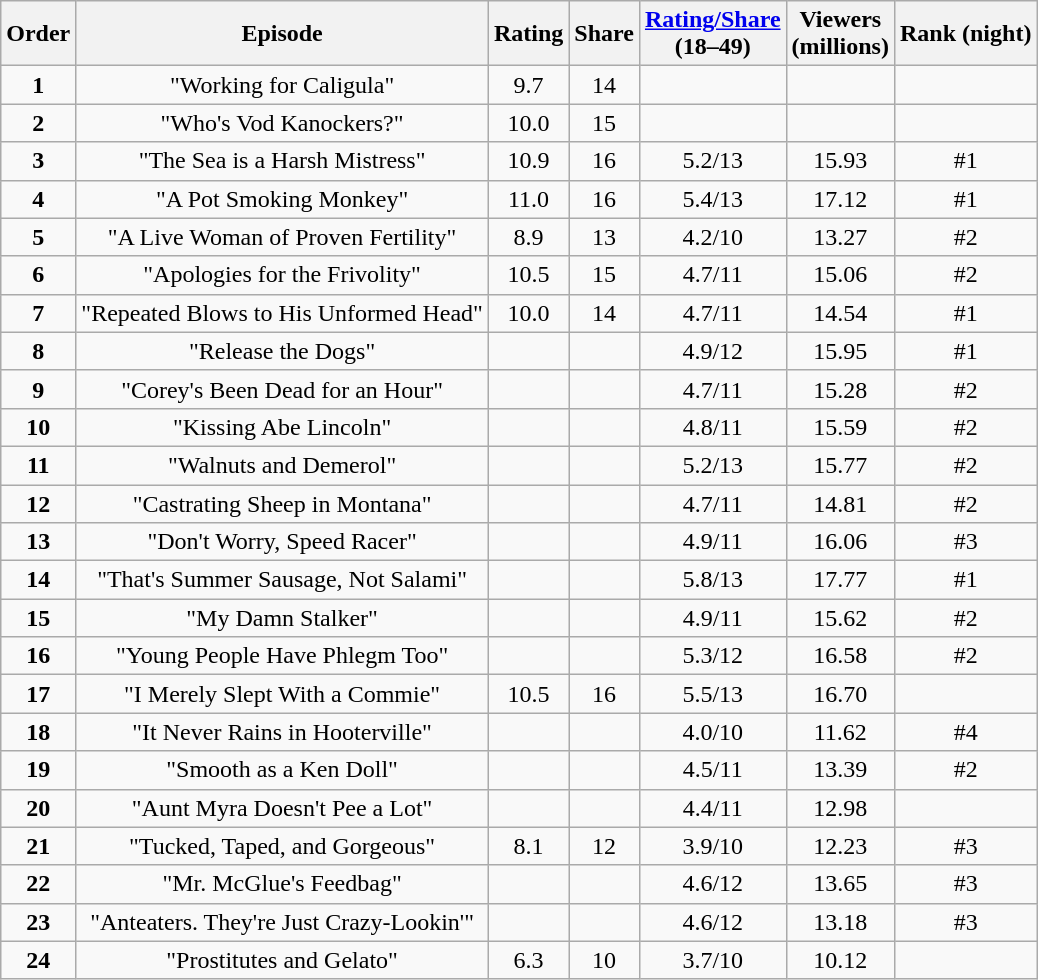<table class="wikitable plainrowheaders sortable" style="text-align:center">
<tr>
<th>Order</th>
<th>Episode</th>
<th>Rating</th>
<th>Share</th>
<th><a href='#'>Rating/Share</a><br>(18–49)</th>
<th>Viewers<br>(millions)</th>
<th>Rank (night)</th>
</tr>
<tr>
<td><strong>1</strong></td>
<td>"Working for Caligula"</td>
<td>9.7</td>
<td>14</td>
<td></td>
<td></td>
<td></td>
</tr>
<tr>
<td><strong>2</strong></td>
<td>"Who's Vod Kanockers?"</td>
<td>10.0</td>
<td>15</td>
<td></td>
<td></td>
<td></td>
</tr>
<tr>
<td><strong>3</strong></td>
<td>"The Sea is a Harsh Mistress"</td>
<td>10.9</td>
<td>16</td>
<td>5.2/13</td>
<td>15.93</td>
<td>#1</td>
</tr>
<tr>
<td><strong>4</strong></td>
<td>"A Pot Smoking Monkey"</td>
<td>11.0</td>
<td>16</td>
<td>5.4/13</td>
<td>17.12</td>
<td>#1</td>
</tr>
<tr>
<td><strong>5</strong></td>
<td>"A Live Woman of Proven Fertility"</td>
<td>8.9</td>
<td>13</td>
<td>4.2/10</td>
<td>13.27</td>
<td>#2</td>
</tr>
<tr>
<td><strong>6</strong></td>
<td>"Apologies for the Frivolity"</td>
<td>10.5</td>
<td>15</td>
<td>4.7/11</td>
<td>15.06</td>
<td>#2</td>
</tr>
<tr>
<td><strong>7</strong></td>
<td>"Repeated Blows to His Unformed Head"</td>
<td>10.0</td>
<td>14</td>
<td>4.7/11</td>
<td>14.54</td>
<td>#1</td>
</tr>
<tr>
<td><strong>8</strong></td>
<td>"Release the Dogs"</td>
<td></td>
<td></td>
<td>4.9/12</td>
<td>15.95</td>
<td>#1</td>
</tr>
<tr>
<td><strong>9</strong></td>
<td>"Corey's Been Dead for an Hour"</td>
<td></td>
<td></td>
<td>4.7/11</td>
<td>15.28</td>
<td>#2</td>
</tr>
<tr>
<td><strong>10</strong></td>
<td>"Kissing Abe Lincoln"</td>
<td></td>
<td></td>
<td>4.8/11</td>
<td>15.59</td>
<td>#2</td>
</tr>
<tr>
<td><strong>11</strong></td>
<td>"Walnuts and Demerol"</td>
<td></td>
<td></td>
<td>5.2/13</td>
<td>15.77</td>
<td>#2</td>
</tr>
<tr>
<td><strong>12</strong></td>
<td>"Castrating Sheep in Montana"</td>
<td></td>
<td></td>
<td>4.7/11</td>
<td>14.81</td>
<td>#2</td>
</tr>
<tr>
<td><strong>13</strong></td>
<td>"Don't Worry, Speed Racer"</td>
<td></td>
<td></td>
<td>4.9/11</td>
<td>16.06</td>
<td>#3</td>
</tr>
<tr>
<td><strong>14</strong></td>
<td>"That's Summer Sausage, Not Salami"</td>
<td></td>
<td></td>
<td>5.8/13</td>
<td>17.77</td>
<td>#1</td>
</tr>
<tr>
<td><strong>15</strong></td>
<td>"My Damn Stalker"</td>
<td></td>
<td></td>
<td>4.9/11</td>
<td>15.62</td>
<td>#2</td>
</tr>
<tr>
<td><strong>16</strong></td>
<td>"Young People Have Phlegm Too"</td>
<td></td>
<td></td>
<td>5.3/12</td>
<td>16.58</td>
<td>#2</td>
</tr>
<tr>
<td><strong>17</strong></td>
<td>"I Merely Slept With a Commie"</td>
<td>10.5</td>
<td>16</td>
<td>5.5/13</td>
<td>16.70</td>
<td></td>
</tr>
<tr>
<td><strong>18</strong></td>
<td>"It Never Rains in Hooterville"</td>
<td></td>
<td></td>
<td>4.0/10</td>
<td>11.62</td>
<td>#4</td>
</tr>
<tr>
<td><strong>19</strong></td>
<td>"Smooth as a Ken Doll"</td>
<td></td>
<td></td>
<td>4.5/11</td>
<td>13.39</td>
<td>#2</td>
</tr>
<tr>
<td><strong>20</strong></td>
<td>"Aunt Myra Doesn't Pee a Lot"</td>
<td></td>
<td></td>
<td>4.4/11</td>
<td>12.98</td>
<td></td>
</tr>
<tr>
<td><strong>21</strong></td>
<td>"Tucked, Taped, and Gorgeous"</td>
<td>8.1</td>
<td>12</td>
<td>3.9/10</td>
<td>12.23</td>
<td>#3</td>
</tr>
<tr>
<td><strong>22</strong></td>
<td>"Mr. McGlue's Feedbag"</td>
<td></td>
<td></td>
<td>4.6/12</td>
<td>13.65</td>
<td>#3</td>
</tr>
<tr>
<td><strong>23</strong></td>
<td>"Anteaters. They're Just Crazy-Lookin'"</td>
<td></td>
<td></td>
<td>4.6/12</td>
<td>13.18</td>
<td>#3</td>
</tr>
<tr>
<td><strong>24</strong></td>
<td>"Prostitutes and Gelato"</td>
<td>6.3</td>
<td>10</td>
<td>3.7/10</td>
<td>10.12</td>
<td></td>
</tr>
</table>
